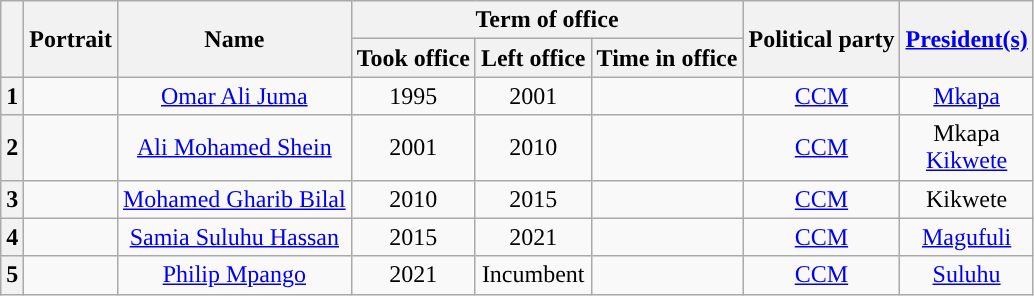<table class="wikitable" style="text-align:center">
<tr>
<th rowspan="2"></th>
<th rowspan="2">Portrait</th>
<th rowspan="2">Name<br></th>
<th colspan="3">Term of office</th>
<th rowspan="2">Political party</th>
<th rowspan="2"><a href='#'>President(s)</a></th>
</tr>
<tr>
<th>Took office</th>
<th>Left office</th>
<th>Time in office</th>
</tr>
<tr>
<th style="background:">1</th>
<td></td>
<td><a href='#'>Omar Ali Juma</a><br></td>
<td> 1995</td>
<td> 2001</td>
<td></td>
<td><a href='#'>CCM</a></td>
<td><a href='#'>Mkapa</a></td>
</tr>
<tr>
<th style="background:">2</th>
<td></td>
<td><a href='#'>Ali Mohamed Shein</a><br></td>
<td> 2001</td>
<td> 2010</td>
<td></td>
<td><a href='#'>CCM</a></td>
<td>Mkapa<br><a href='#'>Kikwete</a></td>
</tr>
<tr>
<th style="background:">3</th>
<td></td>
<td><a href='#'>Mohamed Gharib Bilal</a><br></td>
<td> 2010</td>
<td> 2015</td>
<td></td>
<td><a href='#'>CCM</a></td>
<td>Kikwete</td>
</tr>
<tr>
<th style="background:">4</th>
<td></td>
<td><a href='#'>Samia Suluhu Hassan</a><br></td>
<td> 2015</td>
<td> 2021</td>
<td></td>
<td><a href='#'>CCM</a></td>
<td><a href='#'>Magufuli</a></td>
</tr>
<tr>
<th style="background:">5</th>
<td></td>
<td><a href='#'>Philip Mpango</a><br></td>
<td> 2021</td>
<td>Incumbent</td>
<td></td>
<td><a href='#'>CCM</a></td>
<td><a href='#'>Suluhu</a></td>
</tr>
</table>
